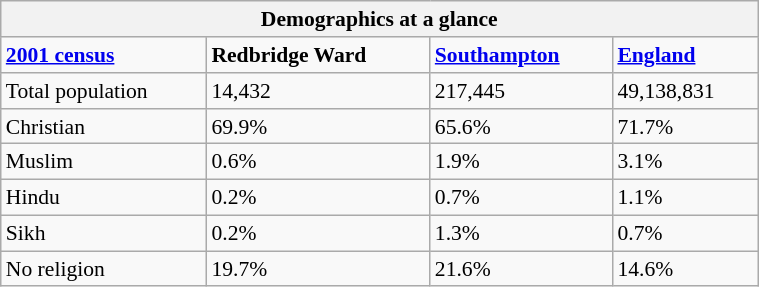<table class="wikitable" id="toc" style="float: right; margin-left: 2em; width: 40%; font-size: 90%;" cellspacing="3">
<tr>
<th colspan="4"><strong>Demographics at a glance</strong></th>
</tr>
<tr>
<td><strong><a href='#'>2001 census</a></strong></td>
<td><strong>Redbridge Ward</strong></td>
<td><strong><a href='#'>Southampton</a></strong></td>
<td><strong><a href='#'>England</a></strong></td>
</tr>
<tr>
<td>Total population</td>
<td>14,432</td>
<td>217,445</td>
<td>49,138,831</td>
</tr>
<tr>
<td>Christian</td>
<td>69.9%</td>
<td>65.6%</td>
<td>71.7%</td>
</tr>
<tr>
<td>Muslim</td>
<td>0.6%</td>
<td>1.9%</td>
<td>3.1%</td>
</tr>
<tr>
<td>Hindu</td>
<td>0.2%</td>
<td>0.7%</td>
<td>1.1%</td>
</tr>
<tr>
<td>Sikh</td>
<td>0.2%</td>
<td>1.3%</td>
<td>0.7%</td>
</tr>
<tr>
<td>No religion</td>
<td>19.7%</td>
<td>21.6%</td>
<td>14.6%</td>
</tr>
</table>
